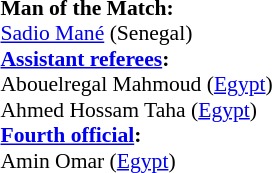<table width=50% style="font-size: 90%">
<tr>
<td><br><strong>Man of the Match:</strong>
<br><a href='#'>Sadio Mané</a> (Senegal)<br><strong><a href='#'>Assistant referees</a>:</strong>
<br>Abouelregal Mahmoud (<a href='#'>Egypt</a>)
<br>Ahmed Hossam Taha (<a href='#'>Egypt</a>)
<br><strong><a href='#'>Fourth official</a>:</strong>
<br>Amin Omar (<a href='#'>Egypt</a>)</td>
</tr>
</table>
